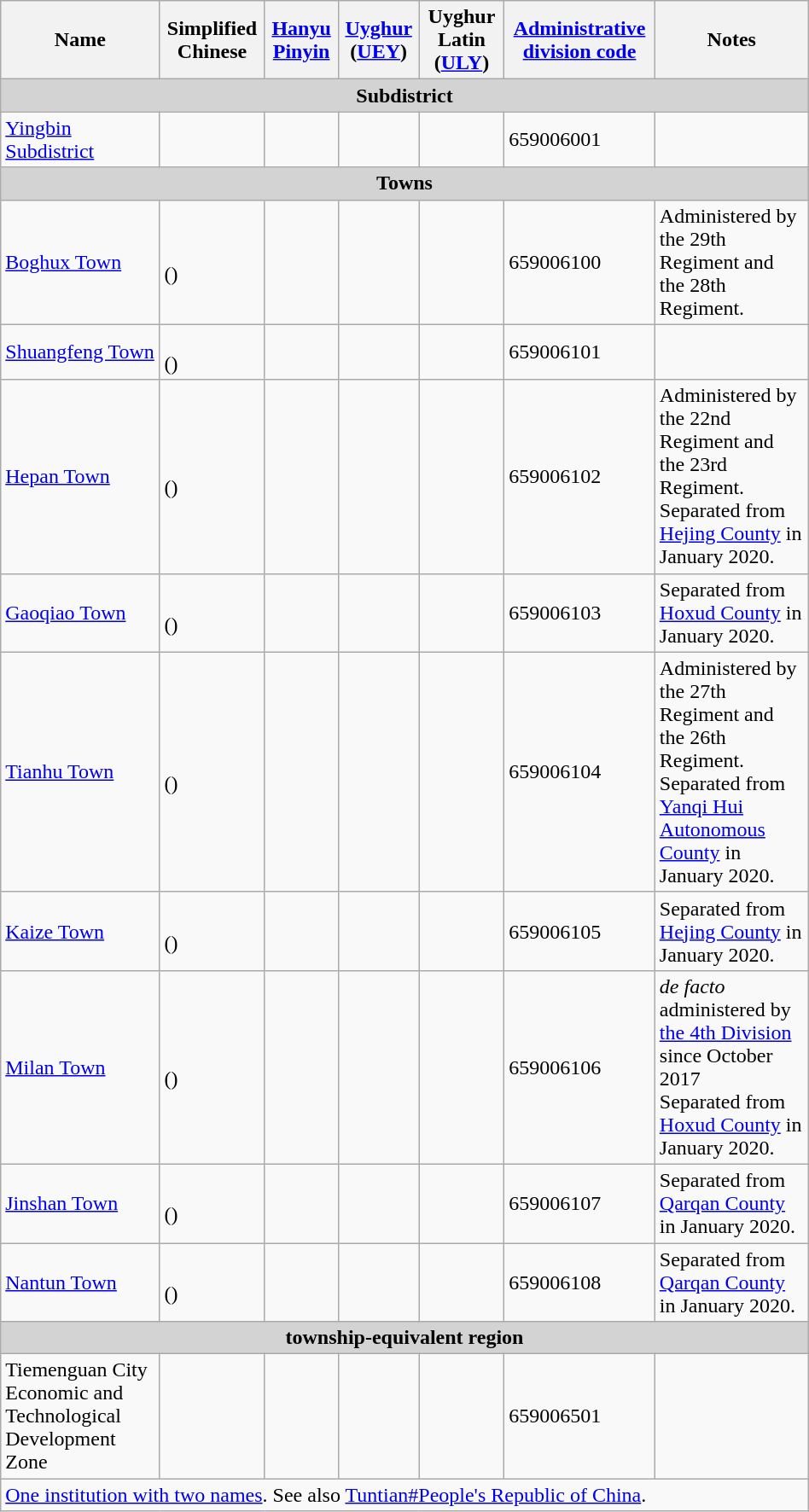<table class="wikitable" align="center" style="width:50%; border="1">
<tr>
<th>Name</th>
<th>Simplified Chinese</th>
<th><a href='#'>Hanyu Pinyin</a></th>
<th><a href='#'>Uyghur</a> (<a href='#'>UEY</a>)</th>
<th>Uyghur Latin (<a href='#'>ULY</a>)</th>
<th><a href='#'>Administrative division code</a></th>
<th>Notes</th>
</tr>
<tr --------->
<td colspan="8"  style="text-align:center; background:#d3d3d3;"><strong>Subdistrict</strong></td>
</tr>
<tr --------->
<td><a href='#'>Yingbin Subdistrict</a></td>
<td></td>
<td></td>
<td></td>
<td></td>
<td>659006001</td>
<td></td>
</tr>
<tr --------->
<td colspan="8"  style="text-align:center; background:#d3d3d3;"><strong>Towns</strong></td>
</tr>
<tr --------->
<td><a href='#'>Boghux Town</a><br></td>
<td><br>()</td>
<td></td>
<td></td>
<td></td>
<td>659006100</td>
<td>Administered by the 29th Regiment and the 28th Regiment.</td>
</tr>
<tr>
<td><a href='#'>Shuangfeng Town</a><br></td>
<td><br>()</td>
<td></td>
<td></td>
<td></td>
<td>659006101</td>
<td></td>
</tr>
<tr>
<td><a href='#'>Hepan Town</a><br></td>
<td><br>()</td>
<td></td>
<td></td>
<td></td>
<td>659006102</td>
<td>Administered by the 22nd Regiment and the 23rd Regiment.<br>Separated from <a href='#'>Hejing County</a> in January 2020.</td>
</tr>
<tr>
<td><a href='#'>Gaoqiao Town</a><br></td>
<td><br>()</td>
<td></td>
<td></td>
<td></td>
<td>659006103</td>
<td>Separated from <a href='#'>Hoxud County</a> in January 2020.</td>
</tr>
<tr>
<td><a href='#'>Tianhu Town</a><br></td>
<td><br>()</td>
<td></td>
<td></td>
<td></td>
<td>659006104</td>
<td>Administered by the 27th Regiment and the 26th Regiment.<br>Separated from <a href='#'>Yanqi Hui Autonomous County</a> in January 2020.</td>
</tr>
<tr>
<td><a href='#'>Kaize Town</a><br></td>
<td><br>()</td>
<td></td>
<td></td>
<td></td>
<td>659006105</td>
<td>Separated from <a href='#'>Hejing County</a> in January 2020.</td>
</tr>
<tr>
<td><a href='#'>Milan Town</a><br></td>
<td><br>()</td>
<td></td>
<td></td>
<td></td>
<td>659006106</td>
<td><em>de facto</em> administered by <a href='#'>the 4th Division</a> since October 2017 <br>Separated from <a href='#'>Hoxud County</a> in January 2020.</td>
</tr>
<tr>
<td><a href='#'>Jinshan Town</a><br></td>
<td><br>()</td>
<td></td>
<td></td>
<td></td>
<td>659006107</td>
<td>Separated from <a href='#'>Qarqan County</a> in January 2020.</td>
</tr>
<tr>
<td><a href='#'>Nantun Town</a><br></td>
<td><br>()</td>
<td></td>
<td></td>
<td></td>
<td>659006108</td>
<td>Separated from <a href='#'>Qarqan County</a> in January 2020.</td>
</tr>
<tr --------->
<td colspan="8"  style="text-align:center; background:#d3d3d3;"><strong>township-equivalent region</strong></td>
</tr>
<tr --------->
<td>Tiemenguan City Economic and Technological Development Zone</td>
<td></td>
<td></td>
<td></td>
<td></td>
<td>659006501</td>
<td></td>
</tr>
<tr --------->
<td colspan="8"><div> <a href='#'>One institution with two names</a>. See also <a href='#'>Tuntian#People's Republic of China</a>.<br></div></td>
</tr>
</table>
